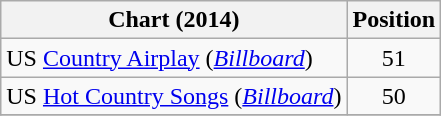<table class="wikitable sortable">
<tr>
<th scope="col">Chart (2014)</th>
<th scope="col">Position</th>
</tr>
<tr>
<td>US <a href='#'>Country Airplay</a> (<em><a href='#'>Billboard</a></em>)</td>
<td align="center">51</td>
</tr>
<tr>
<td>US <a href='#'>Hot Country Songs</a> (<em><a href='#'>Billboard</a></em>)</td>
<td align="center">50</td>
</tr>
<tr>
</tr>
</table>
